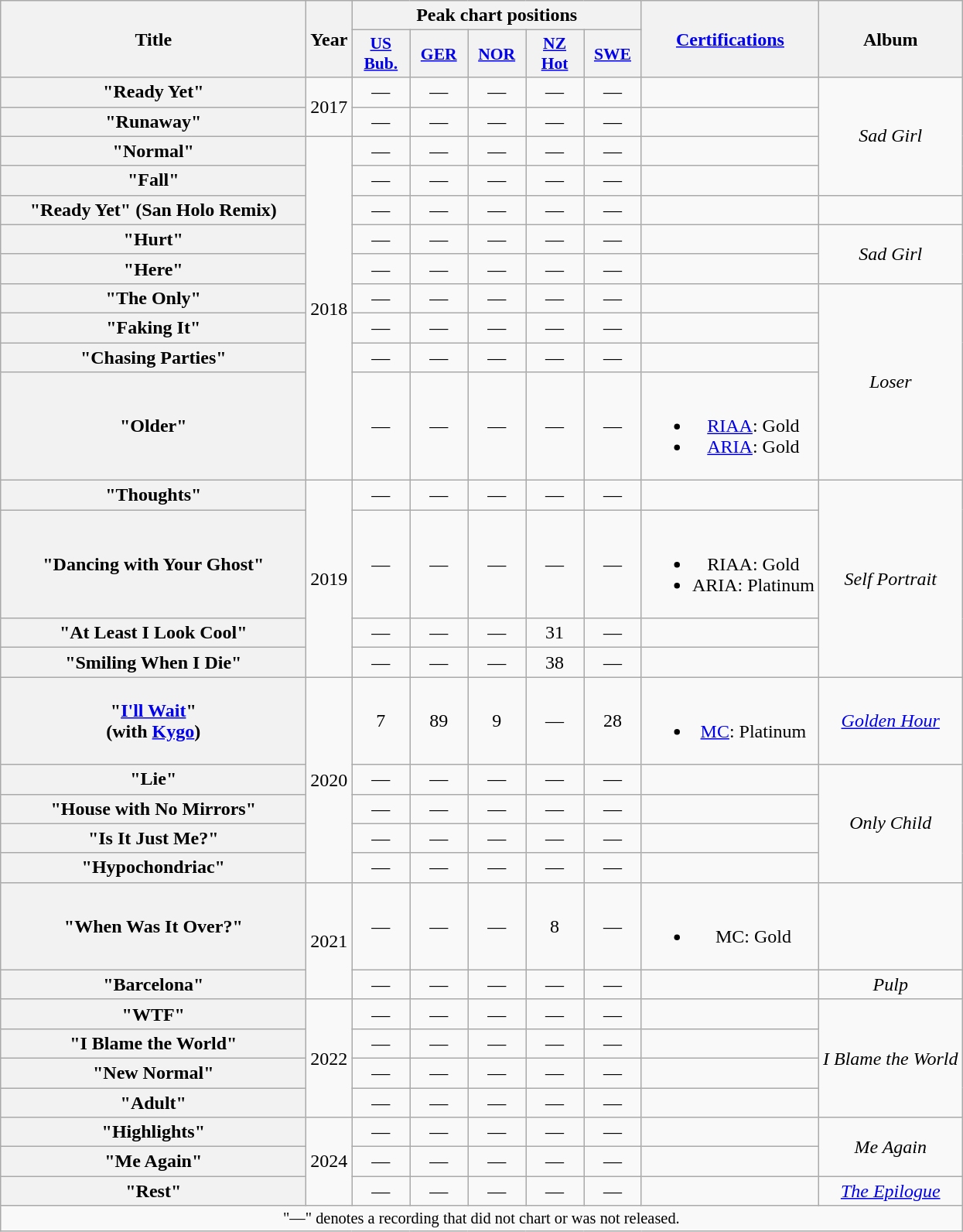<table class="wikitable plainrowheaders" style="text-align:center;">
<tr>
<th scope="col" rowspan="2" style="width:16em;">Title</th>
<th scope="col" rowspan="2" style="width:1em;">Year</th>
<th scope="col" colspan="5">Peak chart positions</th>
<th scope="col" rowspan="2"><a href='#'>Certifications</a></th>
<th scope="col" rowspan="2">Album</th>
</tr>
<tr>
<th scope="col" style="width:3em;font-size:90%;"><a href='#'>US<br>Bub.</a><br></th>
<th scope="col" style="width:3em;font-size:90%;"><a href='#'>GER</a><br></th>
<th scope="col" style="width:3em;font-size:90%;"><a href='#'>NOR</a><br></th>
<th scope="col" style="width:3em;font-size:90%;"><a href='#'>NZ<br>Hot</a><br></th>
<th scope="col" style="width:3em;font-size:90%;"><a href='#'>SWE</a><br></th>
</tr>
<tr>
<th scope="row">"Ready Yet"</th>
<td rowspan="2">2017</td>
<td>—</td>
<td>—</td>
<td>—</td>
<td>—</td>
<td>—</td>
<td></td>
<td rowspan="4"><em>Sad Girl</em></td>
</tr>
<tr>
<th scope="row">"Runaway"</th>
<td>—</td>
<td>—</td>
<td>—</td>
<td>—</td>
<td>—</td>
<td></td>
</tr>
<tr>
<th scope="row">"Normal"</th>
<td rowspan="9">2018</td>
<td>—</td>
<td>—</td>
<td>—</td>
<td>—</td>
<td>—</td>
<td></td>
</tr>
<tr>
<th scope="row">"Fall"</th>
<td>—</td>
<td>—</td>
<td>—</td>
<td>—</td>
<td>—</td>
<td></td>
</tr>
<tr>
<th scope="row">"Ready Yet" (San Holo Remix)</th>
<td>—</td>
<td>—</td>
<td>—</td>
<td>—</td>
<td>—</td>
<td></td>
<td></td>
</tr>
<tr>
<th scope="row">"Hurt"</th>
<td>—</td>
<td>—</td>
<td>—</td>
<td>—</td>
<td>—</td>
<td></td>
<td rowspan="2"><em>Sad Girl</em></td>
</tr>
<tr>
<th scope="row">"Here"</th>
<td>—</td>
<td>—</td>
<td>—</td>
<td>—</td>
<td>—</td>
<td></td>
</tr>
<tr>
<th scope="row">"The Only"</th>
<td>—</td>
<td>—</td>
<td>—</td>
<td>—</td>
<td>—</td>
<td></td>
<td rowspan="4"><em>Loser</em></td>
</tr>
<tr>
<th scope="row">"Faking It"</th>
<td>—</td>
<td>—</td>
<td>—</td>
<td>—</td>
<td>—</td>
<td></td>
</tr>
<tr>
<th scope="row">"Chasing Parties"</th>
<td>—</td>
<td>—</td>
<td>—</td>
<td>—</td>
<td>—</td>
<td></td>
</tr>
<tr>
<th scope="row">"Older"</th>
<td>—</td>
<td>—</td>
<td>—</td>
<td>—</td>
<td>—</td>
<td><br><ul><li><a href='#'>RIAA</a>: Gold</li><li><a href='#'>ARIA</a>: Gold</li></ul></td>
</tr>
<tr>
<th scope="row">"Thoughts"</th>
<td rowspan="4">2019</td>
<td>—</td>
<td>—</td>
<td>—</td>
<td>—</td>
<td>—</td>
<td></td>
<td rowspan="4"><em>Self Portrait</em></td>
</tr>
<tr>
<th scope="row">"Dancing with Your Ghost"</th>
<td>—</td>
<td>—</td>
<td>—</td>
<td>—</td>
<td>—</td>
<td><br><ul><li>RIAA: Gold</li><li>ARIA: Platinum</li></ul></td>
</tr>
<tr>
<th scope="row">"At Least I Look Cool"</th>
<td>—</td>
<td>—</td>
<td>—</td>
<td>31</td>
<td>—</td>
<td></td>
</tr>
<tr>
<th scope="row">"Smiling When I Die"</th>
<td>—</td>
<td>—</td>
<td>—</td>
<td>38</td>
<td>—</td>
<td></td>
</tr>
<tr>
<th scope="row">"<a href='#'>I'll Wait</a>" <br><span>(with <a href='#'>Kygo</a>)</span></th>
<td rowspan="5">2020</td>
<td>7</td>
<td>89</td>
<td>9</td>
<td>—</td>
<td>28</td>
<td><br><ul><li><a href='#'>MC</a>: Platinum</li></ul></td>
<td><em><a href='#'>Golden Hour</a></em></td>
</tr>
<tr>
<th scope="row">"Lie"</th>
<td>—</td>
<td>—</td>
<td>—</td>
<td>—</td>
<td>—</td>
<td></td>
<td rowspan="4"><em>Only Child</em></td>
</tr>
<tr>
<th scope="row">"House with No Mirrors"</th>
<td>—</td>
<td>—</td>
<td>—</td>
<td>—</td>
<td>—</td>
<td></td>
</tr>
<tr>
<th scope="row">"Is It Just Me?"<br></th>
<td>—</td>
<td>—</td>
<td>—</td>
<td>—</td>
<td>—</td>
<td></td>
</tr>
<tr>
<th scope="row">"Hypochondriac"</th>
<td>—</td>
<td>—</td>
<td>—</td>
<td>—</td>
<td>—</td>
<td></td>
</tr>
<tr>
<th scope="row">"When Was It Over?"<br></th>
<td rowspan="2">2021</td>
<td>—</td>
<td>—</td>
<td>—</td>
<td>8</td>
<td>—</td>
<td><br><ul><li>MC: Gold</li></ul></td>
<td></td>
</tr>
<tr>
<th scope="row">"Barcelona"<br></th>
<td>—</td>
<td>—</td>
<td>—</td>
<td>—</td>
<td>—</td>
<td></td>
<td><em>Pulp</em></td>
</tr>
<tr>
<th scope="row">"WTF"</th>
<td rowspan="4">2022</td>
<td>—</td>
<td>—</td>
<td>—</td>
<td>—</td>
<td>—</td>
<td></td>
<td rowspan="4"><em>I Blame the World</em></td>
</tr>
<tr>
<th scope="row">"I Blame the World"</th>
<td>—</td>
<td>—</td>
<td>—</td>
<td>—</td>
<td>—</td>
</tr>
<tr>
<th scope="row">"New Normal"</th>
<td>—</td>
<td>—</td>
<td>—</td>
<td>—</td>
<td>—</td>
<td></td>
</tr>
<tr>
<th scope="row">"Adult"</th>
<td>—</td>
<td>—</td>
<td>—</td>
<td>—</td>
<td>—</td>
<td></td>
</tr>
<tr>
<th scope="row">"Highlights"</th>
<td rowspan="3">2024</td>
<td>—</td>
<td>—</td>
<td>—</td>
<td>—</td>
<td>—</td>
<td></td>
<td rowspan="2"><em>Me Again</em></td>
</tr>
<tr>
<th scope="row">"Me Again"</th>
<td>—</td>
<td>—</td>
<td>—</td>
<td>—</td>
<td>—</td>
<td></td>
</tr>
<tr>
<th scope="row">"Rest" <br></th>
<td>—</td>
<td>—</td>
<td>—</td>
<td>—</td>
<td>—</td>
<td></td>
<td><em><a href='#'>The Epilogue</a></em></td>
</tr>
<tr>
<td colspan="9" style="font-size:85%">"—" denotes a recording that did not chart or was not released.</td>
</tr>
</table>
